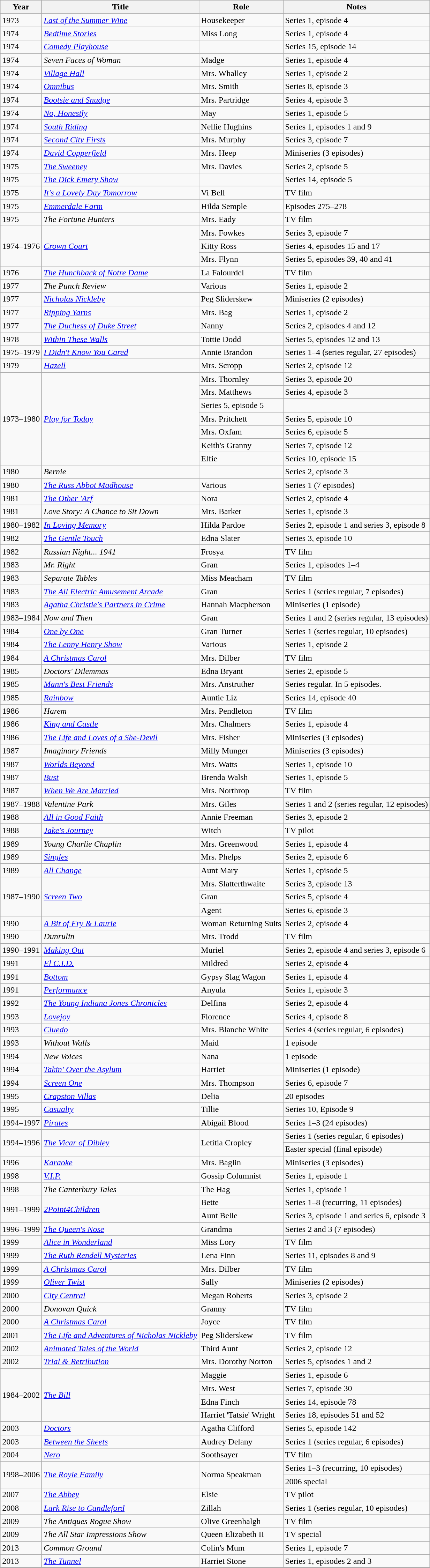<table class="wikitable sortable">
<tr>
<th>Year</th>
<th>Title</th>
<th>Role</th>
<th>Notes</th>
</tr>
<tr>
<td>1973</td>
<td><em><a href='#'>Last of the Summer Wine</a></em></td>
<td>Housekeeper</td>
<td>Series 1, episode 4</td>
</tr>
<tr>
<td>1974</td>
<td><em><a href='#'>Bedtime Stories</a></em></td>
<td>Miss Long</td>
<td>Series 1, episode 4</td>
</tr>
<tr>
<td>1974</td>
<td><em><a href='#'>Comedy Playhouse</a></em></td>
<td></td>
<td>Series 15, episode 14</td>
</tr>
<tr>
<td>1974</td>
<td><em>Seven Faces of Woman</em></td>
<td>Madge</td>
<td>Series 1, episode 4</td>
</tr>
<tr>
<td>1974</td>
<td><em><a href='#'>Village Hall</a></em></td>
<td>Mrs. Whalley</td>
<td>Series 1, episode 2</td>
</tr>
<tr>
<td>1974</td>
<td><em><a href='#'>Omnibus</a></em></td>
<td>Mrs. Smith</td>
<td>Series 8, episode 3</td>
</tr>
<tr>
<td>1974</td>
<td><em><a href='#'>Bootsie and Snudge</a></em></td>
<td>Mrs. Partridge</td>
<td>Series 4, episode 3</td>
</tr>
<tr>
<td>1974</td>
<td><em><a href='#'>No, Honestly</a></em></td>
<td>May</td>
<td>Series 1, episode 5</td>
</tr>
<tr>
<td>1974</td>
<td><em><a href='#'>South Riding</a></em></td>
<td>Nellie Hughins</td>
<td>Series 1, episodes 1 and 9</td>
</tr>
<tr>
<td>1974</td>
<td><em><a href='#'>Second City Firsts</a></em></td>
<td>Mrs. Murphy</td>
<td>Series 3, episode 7</td>
</tr>
<tr>
<td>1974</td>
<td><em><a href='#'>David Copperfield</a></em></td>
<td>Mrs. Heep</td>
<td>Miniseries (3 episodes)</td>
</tr>
<tr>
<td>1975</td>
<td><em><a href='#'>The Sweeney</a></em></td>
<td>Mrs. Davies</td>
<td>Series 2, episode 5</td>
</tr>
<tr>
<td>1975</td>
<td><em><a href='#'>The Dick Emery Show</a></em></td>
<td></td>
<td>Series 14, episode 5</td>
</tr>
<tr>
<td>1975</td>
<td><em><a href='#'>It's a Lovely Day Tomorrow</a></em></td>
<td>Vi Bell</td>
<td>TV film</td>
</tr>
<tr>
<td>1975</td>
<td><em><a href='#'>Emmerdale Farm</a></em></td>
<td>Hilda Semple</td>
<td>Episodes 275–278</td>
</tr>
<tr>
<td>1975</td>
<td><em>The Fortune Hunters</em></td>
<td>Mrs. Eady</td>
<td>TV film</td>
</tr>
<tr>
<td rowspan="3">1974–1976</td>
<td rowspan="3"><em><a href='#'>Crown Court</a></em></td>
<td>Mrs. Fowkes</td>
<td>Series 3, episode 7</td>
</tr>
<tr>
<td>Kitty Ross</td>
<td>Series 4, episodes 15 and 17</td>
</tr>
<tr>
<td>Mrs. Flynn</td>
<td>Series 5, episodes 39, 40 and 41</td>
</tr>
<tr>
<td>1976</td>
<td><em><a href='#'>The Hunchback of Notre Dame</a></em></td>
<td>La Falourdel</td>
<td>TV film</td>
</tr>
<tr>
<td>1977</td>
<td><em>The Punch Review</em></td>
<td>Various</td>
<td>Series 1, episode 2</td>
</tr>
<tr>
<td>1977</td>
<td><em><a href='#'>Nicholas Nickleby</a></em></td>
<td>Peg Sliderskew</td>
<td>Miniseries (2 episodes)</td>
</tr>
<tr>
<td>1977</td>
<td><em><a href='#'>Ripping Yarns</a></em></td>
<td>Mrs. Bag</td>
<td>Series 1, episode 2</td>
</tr>
<tr>
<td>1977</td>
<td><em><a href='#'>The Duchess of Duke Street</a></em></td>
<td>Nanny</td>
<td>Series 2, episodes 4 and 12</td>
</tr>
<tr>
<td>1978</td>
<td><em><a href='#'>Within These Walls</a></em></td>
<td>Tottie Dodd</td>
<td>Series 5, episodes 12 and 13</td>
</tr>
<tr>
<td>1975–1979</td>
<td><em><a href='#'>I Didn't Know You Cared</a></em></td>
<td>Annie Brandon</td>
<td>Series 1–4 (series regular, 27 episodes)</td>
</tr>
<tr>
<td>1979</td>
<td><em><a href='#'>Hazell</a></em></td>
<td>Mrs. Scropp</td>
<td>Series 2, episode 12</td>
</tr>
<tr>
<td rowspan="7">1973–1980</td>
<td rowspan="7"><em><a href='#'>Play for Today</a></em></td>
<td>Mrs. Thornley</td>
<td>Series 3, episode 20</td>
</tr>
<tr>
<td>Mrs. Matthews</td>
<td>Series 4, episode 3</td>
</tr>
<tr | >
<td>Series 5, episode 5</td>
</tr>
<tr>
<td>Mrs. Pritchett</td>
<td>Series 5, episode 10</td>
</tr>
<tr>
<td>Mrs. Oxfam</td>
<td>Series 6, episode 5</td>
</tr>
<tr>
<td>Keith's Granny</td>
<td>Series 7, episode 12</td>
</tr>
<tr>
<td>Elfie</td>
<td>Series 10, episode 15</td>
</tr>
<tr>
<td>1980</td>
<td><em>Bernie</em></td>
<td></td>
<td>Series 2, episode 3</td>
</tr>
<tr>
<td>1980</td>
<td><em><a href='#'>The Russ Abbot Madhouse</a></em></td>
<td>Various</td>
<td>Series 1 (7 episodes)</td>
</tr>
<tr>
<td>1981</td>
<td><em><a href='#'>The Other 'Arf</a></em></td>
<td>Nora</td>
<td>Series 2, episode 4</td>
</tr>
<tr>
<td>1981</td>
<td><em>Love Story: A Chance to Sit Down</em></td>
<td>Mrs. Barker</td>
<td>Series 1, episode 3</td>
</tr>
<tr>
<td>1980–1982</td>
<td><em><a href='#'>In Loving Memory</a></em></td>
<td>Hilda Pardoe</td>
<td>Series 2, episode 1 and series 3, episode 8</td>
</tr>
<tr>
<td>1982</td>
<td><em><a href='#'>The Gentle Touch</a></em></td>
<td>Edna Slater</td>
<td>Series 3, episode 10</td>
</tr>
<tr>
<td>1982</td>
<td><em>Russian Night... 1941</em></td>
<td>Frosya</td>
<td>TV film</td>
</tr>
<tr>
<td>1983</td>
<td><em>Mr. Right</em></td>
<td>Gran</td>
<td>Series 1, episodes 1–4</td>
</tr>
<tr>
<td>1983</td>
<td><em>Separate Tables</em></td>
<td>Miss Meacham</td>
<td>TV film</td>
</tr>
<tr>
<td>1983</td>
<td><em><a href='#'>The All Electric Amusement Arcade</a></em></td>
<td>Gran</td>
<td>Series 1 (series regular, 7 episodes)</td>
</tr>
<tr>
<td>1983</td>
<td><em><a href='#'>Agatha Christie's Partners in Crime</a></em></td>
<td>Hannah Macpherson</td>
<td>Miniseries (1 episode)</td>
</tr>
<tr>
<td>1983–1984</td>
<td><em>Now and Then</em></td>
<td>Gran</td>
<td>Series 1 and 2 (series regular, 13 episodes)</td>
</tr>
<tr>
<td>1984</td>
<td><em><a href='#'>One by One</a></em></td>
<td>Gran Turner</td>
<td>Series 1 (series regular, 10 episodes)</td>
</tr>
<tr>
<td>1984</td>
<td><em><a href='#'>The Lenny Henry Show</a></em></td>
<td>Various</td>
<td>Series 1, episode 2</td>
</tr>
<tr>
<td>1984</td>
<td><em><a href='#'>A Christmas Carol</a></em></td>
<td>Mrs. Dilber</td>
<td>TV film</td>
</tr>
<tr>
<td>1985</td>
<td><em>Doctors' Dilemmas</em></td>
<td>Edna Bryant</td>
<td>Series 2, episode 5</td>
</tr>
<tr>
<td>1985</td>
<td><em><a href='#'>Mann's Best Friends</a></em></td>
<td>Mrs. Anstruther</td>
<td>Series regular. In 5 episodes.</td>
</tr>
<tr>
<td>1985</td>
<td><em><a href='#'>Rainbow</a></em></td>
<td>Auntie Liz</td>
<td>Series 14, episode 40</td>
</tr>
<tr>
<td>1986</td>
<td><em>Harem</em></td>
<td>Mrs. Pendleton</td>
<td>TV film</td>
</tr>
<tr>
<td>1986</td>
<td><em><a href='#'>King and Castle</a></em></td>
<td>Mrs. Chalmers</td>
<td>Series 1, episode 4</td>
</tr>
<tr>
<td>1986</td>
<td><em><a href='#'>The Life and Loves of a She-Devil</a></em></td>
<td>Mrs. Fisher</td>
<td>Miniseries (3 episodes)</td>
</tr>
<tr>
<td>1987</td>
<td><em>Imaginary Friends</em></td>
<td>Milly Munger</td>
<td>Miniseries (3 episodes)</td>
</tr>
<tr>
<td>1987</td>
<td><em><a href='#'>Worlds Beyond</a></em></td>
<td>Mrs. Watts</td>
<td>Series 1, episode 10</td>
</tr>
<tr>
<td>1987</td>
<td><em><a href='#'>Bust</a></em></td>
<td>Brenda Walsh</td>
<td>Series 1, episode 5</td>
</tr>
<tr>
<td>1987</td>
<td><em><a href='#'>When We Are Married</a></em></td>
<td>Mrs. Northrop</td>
<td>TV film</td>
</tr>
<tr>
<td>1987–1988</td>
<td><em>Valentine Park</em></td>
<td>Mrs. Giles</td>
<td>Series 1 and 2 (series regular, 12 episodes)</td>
</tr>
<tr>
<td>1988</td>
<td><em><a href='#'>All in Good Faith</a></em></td>
<td>Annie Freeman</td>
<td>Series 3, episode 2</td>
</tr>
<tr>
<td>1988</td>
<td><em><a href='#'>Jake's Journey</a></em></td>
<td>Witch</td>
<td>TV pilot</td>
</tr>
<tr>
<td>1989</td>
<td><em>Young Charlie Chaplin</em></td>
<td>Mrs. Greenwood</td>
<td>Series 1, episode 4</td>
</tr>
<tr>
<td>1989</td>
<td><em><a href='#'>Singles</a></em></td>
<td>Mrs. Phelps</td>
<td>Series 2, episode 6</td>
</tr>
<tr>
<td>1989</td>
<td><em><a href='#'>All Change</a></em></td>
<td>Aunt Mary</td>
<td>Series 1, episode 5</td>
</tr>
<tr>
<td rowspan="3">1987–1990</td>
<td rowspan="3"><em><a href='#'>Screen Two</a></em></td>
<td>Mrs. Slatterthwaite</td>
<td>Series 3, episode 13</td>
</tr>
<tr>
<td>Gran</td>
<td>Series 5, episode 4</td>
</tr>
<tr>
<td>Agent</td>
<td>Series 6, episode 3</td>
</tr>
<tr>
<td>1990</td>
<td><em><a href='#'>A Bit of Fry & Laurie</a></em></td>
<td>Woman Returning Suits</td>
<td>Series 2, episode 4</td>
</tr>
<tr>
<td>1990</td>
<td><em>Dunrulin</em></td>
<td>Mrs. Trodd</td>
<td>TV film</td>
</tr>
<tr>
<td>1990–1991</td>
<td><em><a href='#'>Making Out</a></em></td>
<td>Muriel</td>
<td>Series 2, episode 4 and series 3, episode 6</td>
</tr>
<tr>
<td>1991</td>
<td><em><a href='#'>El C.I.D.</a></em></td>
<td>Mildred</td>
<td>Series 2, episode 4</td>
</tr>
<tr>
<td>1991</td>
<td><em><a href='#'>Bottom</a></em></td>
<td>Gypsy Slag Wagon</td>
<td>Series 1, episode 4</td>
</tr>
<tr>
<td>1991</td>
<td><em><a href='#'>Performance</a></em></td>
<td>Anyula</td>
<td>Series 1, episode 3</td>
</tr>
<tr>
<td>1992</td>
<td><em><a href='#'>The Young Indiana Jones Chronicles</a></em></td>
<td>Delfina</td>
<td>Series 2, episode 4</td>
</tr>
<tr>
<td>1993</td>
<td><em><a href='#'>Lovejoy</a></em></td>
<td>Florence</td>
<td>Series 4, episode 8</td>
</tr>
<tr>
<td>1993</td>
<td><em><a href='#'>Cluedo</a></em></td>
<td>Mrs. Blanche White</td>
<td>Series 4 (series regular, 6 episodes)</td>
</tr>
<tr>
<td>1993</td>
<td><em>Without Walls</em></td>
<td>Maid</td>
<td>1 episode</td>
</tr>
<tr>
<td>1994</td>
<td><em>New Voices</em></td>
<td>Nana</td>
<td>1 episode</td>
</tr>
<tr>
<td>1994</td>
<td><em><a href='#'>Takin' Over the Asylum</a></em></td>
<td>Harriet</td>
<td>Miniseries (1 episode)</td>
</tr>
<tr>
<td>1994</td>
<td><em><a href='#'>Screen One</a></em></td>
<td>Mrs. Thompson</td>
<td>Series 6, episode 7</td>
</tr>
<tr>
<td>1995</td>
<td><em><a href='#'>Crapston Villas</a></em></td>
<td>Delia </td>
<td>20 episodes</td>
</tr>
<tr>
<td>1995</td>
<td><em><a href='#'>Casualty</a></em></td>
<td>Tillie</td>
<td>Series 10, Episode 9</td>
</tr>
<tr>
<td>1994–1997</td>
<td><em><a href='#'>Pirates</a></em></td>
<td>Abigail Blood</td>
<td>Series 1–3 (24 episodes)</td>
</tr>
<tr>
<td rowspan="2">1994–1996</td>
<td rowspan="2"><em><a href='#'>The Vicar of Dibley</a></em></td>
<td rowspan="2">Letitia Cropley</td>
<td>Series 1 (series regular, 6 episodes)</td>
</tr>
<tr>
<td>Easter special (final episode)</td>
</tr>
<tr>
<td>1996</td>
<td><em><a href='#'>Karaoke</a></em></td>
<td>Mrs. Baglin</td>
<td>Miniseries (3 episodes)</td>
</tr>
<tr>
<td>1998</td>
<td><em><a href='#'>V.I.P.</a></em></td>
<td>Gossip Columnist</td>
<td>Series 1, episode 1</td>
</tr>
<tr>
<td>1998</td>
<td><em>The Canterbury Tales</em></td>
<td>The Hag</td>
<td>Series 1, episode 1</td>
</tr>
<tr>
<td rowspan="2">1991–1999</td>
<td rowspan="2"><em><a href='#'>2Point4Children</a></em></td>
<td>Bette</td>
<td>Series 1–8 (recurring, 11 episodes)</td>
</tr>
<tr>
<td>Aunt Belle</td>
<td>Series 3, episode 1 and series 6, episode 3</td>
</tr>
<tr>
<td>1996–1999</td>
<td><em><a href='#'>The Queen's Nose</a></em></td>
<td>Grandma</td>
<td>Series 2 and 3 (7 episodes)</td>
</tr>
<tr>
<td>1999</td>
<td><em><a href='#'>Alice in Wonderland</a></em></td>
<td>Miss Lory</td>
<td>TV film</td>
</tr>
<tr>
<td>1999</td>
<td><em><a href='#'>The Ruth Rendell Mysteries</a></em></td>
<td>Lena Finn</td>
<td>Series 11, episodes 8 and 9</td>
</tr>
<tr>
<td>1999</td>
<td><em><a href='#'>A Christmas Carol</a></em></td>
<td>Mrs. Dilber</td>
<td>TV film</td>
</tr>
<tr>
<td>1999</td>
<td><em><a href='#'>Oliver Twist</a></em></td>
<td>Sally</td>
<td>Miniseries (2 episodes)</td>
</tr>
<tr>
<td>2000</td>
<td><em><a href='#'>City Central</a></em></td>
<td>Megan Roberts</td>
<td>Series 3, episode 2</td>
</tr>
<tr>
<td>2000</td>
<td><em>Donovan Quick</em></td>
<td>Granny</td>
<td>TV film</td>
</tr>
<tr>
<td>2000</td>
<td><em><a href='#'>A Christmas Carol</a></em></td>
<td>Joyce</td>
<td>TV film</td>
</tr>
<tr>
<td>2001</td>
<td><em><a href='#'>The Life and Adventures of Nicholas Nickleby</a></em></td>
<td>Peg Sliderskew</td>
<td>TV film</td>
</tr>
<tr>
<td>2002</td>
<td><em><a href='#'>Animated Tales of the World</a></em></td>
<td>Third Aunt</td>
<td>Series 2, episode 12</td>
</tr>
<tr>
<td>2002</td>
<td><em><a href='#'>Trial & Retribution</a></em></td>
<td>Mrs. Dorothy Norton</td>
<td>Series 5, episodes 1 and 2</td>
</tr>
<tr>
<td rowspan="4">1984–2002</td>
<td rowspan="4"><em><a href='#'>The Bill</a></em></td>
<td>Maggie</td>
<td>Series 1, episode 6</td>
</tr>
<tr>
<td>Mrs. West</td>
<td>Series 7, episode 30</td>
</tr>
<tr>
<td>Edna Finch</td>
<td>Series 14, episode 78</td>
</tr>
<tr>
<td>Harriet 'Tatsie' Wright</td>
<td>Series 18, episodes 51 and 52</td>
</tr>
<tr>
<td>2003</td>
<td><em><a href='#'>Doctors</a></em></td>
<td>Agatha Clifford</td>
<td>Series 5, episode 142</td>
</tr>
<tr>
<td>2003</td>
<td><em><a href='#'>Between the Sheets</a></em></td>
<td>Audrey Delany</td>
<td>Series 1 (series regular, 6 episodes)</td>
</tr>
<tr>
<td>2004</td>
<td><em><a href='#'>Nero</a></em></td>
<td>Soothsayer</td>
<td>TV film</td>
</tr>
<tr>
<td rowspan="2">1998–2006</td>
<td rowspan="2"><em><a href='#'>The Royle Family</a></em></td>
<td rowspan="2">Norma Speakman</td>
<td>Series 1–3 (recurring, 10 episodes)</td>
</tr>
<tr>
<td>2006 special</td>
</tr>
<tr>
<td>2007</td>
<td><em><a href='#'>The Abbey</a></em></td>
<td>Elsie</td>
<td>TV pilot</td>
</tr>
<tr>
<td>2008</td>
<td><em><a href='#'>Lark Rise to Candleford</a></em></td>
<td>Zillah</td>
<td>Series 1 (series regular, 10 episodes)</td>
</tr>
<tr>
<td>2009</td>
<td><em>The Antiques Rogue Show</em></td>
<td>Olive Greenhalgh</td>
<td>TV film</td>
</tr>
<tr>
<td>2009</td>
<td><em>The All Star Impressions Show</em></td>
<td>Queen Elizabeth II</td>
<td>TV special</td>
</tr>
<tr>
<td>2013</td>
<td><em>Common Ground</em></td>
<td>Colin's Mum</td>
<td>Series 1, episode 7</td>
</tr>
<tr>
<td>2013</td>
<td><em><a href='#'>The Tunnel</a></em></td>
<td>Harriet Stone</td>
<td>Series 1, episodes 2 and 3</td>
</tr>
</table>
